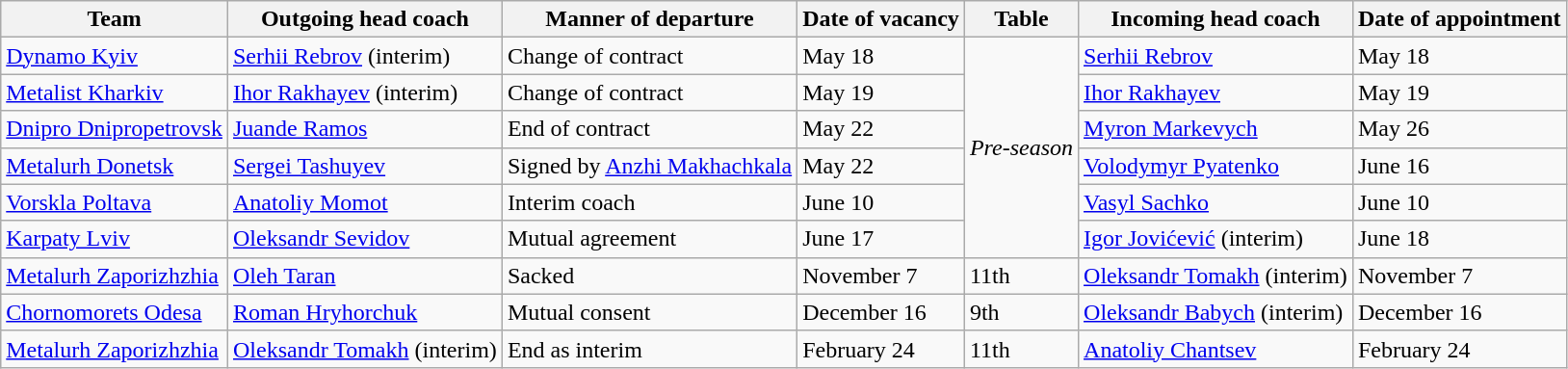<table class="wikitable sortable">
<tr>
<th>Team</th>
<th>Outgoing head coach</th>
<th>Manner of departure</th>
<th>Date of vacancy</th>
<th>Table</th>
<th>Incoming head coach</th>
<th>Date of appointment</th>
</tr>
<tr>
<td><a href='#'>Dynamo Kyiv</a></td>
<td> <a href='#'>Serhii Rebrov</a> (interim)</td>
<td>Change of contract</td>
<td>May 18</td>
<td rowspan=6><em>Pre-season</em></td>
<td> <a href='#'>Serhii Rebrov</a></td>
<td>May 18</td>
</tr>
<tr>
<td><a href='#'>Metalist Kharkiv</a></td>
<td> <a href='#'>Ihor Rakhayev</a> (interim)</td>
<td>Change of contract</td>
<td>May 19</td>
<td> <a href='#'>Ihor Rakhayev</a></td>
<td>May 19</td>
</tr>
<tr>
<td><a href='#'>Dnipro Dnipropetrovsk</a></td>
<td> <a href='#'>Juande Ramos</a></td>
<td>End of contract</td>
<td>May 22</td>
<td> <a href='#'>Myron Markevych</a></td>
<td>May 26</td>
</tr>
<tr>
<td><a href='#'>Metalurh Donetsk</a></td>
<td> <a href='#'>Sergei Tashuyev</a></td>
<td>Signed by <a href='#'>Anzhi Makhachkala</a></td>
<td>May 22</td>
<td> <a href='#'>Volodymyr Pyatenko</a></td>
<td>June 16</td>
</tr>
<tr>
<td><a href='#'>Vorskla Poltava</a></td>
<td> <a href='#'>Anatoliy Momot</a></td>
<td>Interim coach</td>
<td>June 10</td>
<td> <a href='#'>Vasyl Sachko</a></td>
<td>June 10</td>
</tr>
<tr>
<td><a href='#'>Karpaty Lviv</a></td>
<td> <a href='#'>Oleksandr Sevidov</a></td>
<td>Mutual agreement</td>
<td>June 17</td>
<td> <a href='#'>Igor Jovićević</a> (interim)</td>
<td>June 18</td>
</tr>
<tr>
<td><a href='#'>Metalurh Zaporizhzhia</a></td>
<td> <a href='#'>Oleh Taran</a></td>
<td>Sacked</td>
<td>November 7</td>
<td>11th</td>
<td> <a href='#'>Oleksandr Tomakh</a> (interim)</td>
<td>November 7</td>
</tr>
<tr>
<td><a href='#'>Chornomorets Odesa</a></td>
<td> <a href='#'>Roman Hryhorchuk</a></td>
<td>Mutual consent</td>
<td>December 16</td>
<td>9th</td>
<td> <a href='#'>Oleksandr Babych</a> (interim)</td>
<td>December 16</td>
</tr>
<tr>
<td><a href='#'>Metalurh Zaporizhzhia</a></td>
<td> <a href='#'>Oleksandr Tomakh</a> (interim)</td>
<td>End as interim</td>
<td>February 24</td>
<td>11th</td>
<td> <a href='#'>Anatoliy Chantsev</a></td>
<td>February 24</td>
</tr>
</table>
